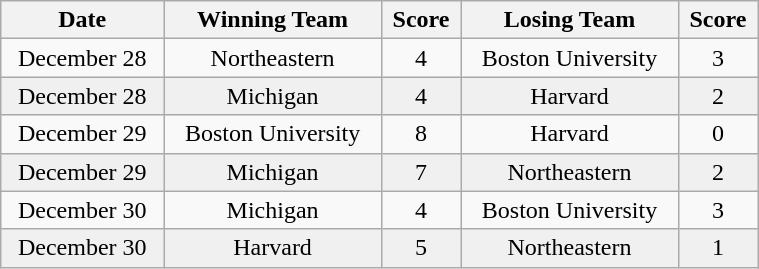<table class="wikitable sortable" style="text-align:center" cellpadding=2 cellspacing=2 width =40%>
<tr>
<th>Date</th>
<th>Winning Team</th>
<th>Score</th>
<th>Losing Team</th>
<th>Score</th>
</tr>
<tr>
<td>December 28</td>
<td>Northeastern</td>
<td>4</td>
<td>Boston University</td>
<td>3</td>
</tr>
<tr bgcolor=f0f0f0>
<td>December 28</td>
<td>Michigan</td>
<td>4</td>
<td>Harvard</td>
<td>2</td>
</tr>
<tr>
<td>December 29</td>
<td>Boston University</td>
<td>8</td>
<td>Harvard</td>
<td>0</td>
</tr>
<tr bgcolor=f0f0f0>
<td>December 29</td>
<td>Michigan</td>
<td>7</td>
<td>Northeastern</td>
<td>2</td>
</tr>
<tr>
<td>December 30</td>
<td>Michigan</td>
<td>4</td>
<td>Boston University</td>
<td>3</td>
</tr>
<tr bgcolor=f0f0f0>
<td>December 30</td>
<td>Harvard</td>
<td>5</td>
<td>Northeastern</td>
<td>1</td>
</tr>
</table>
